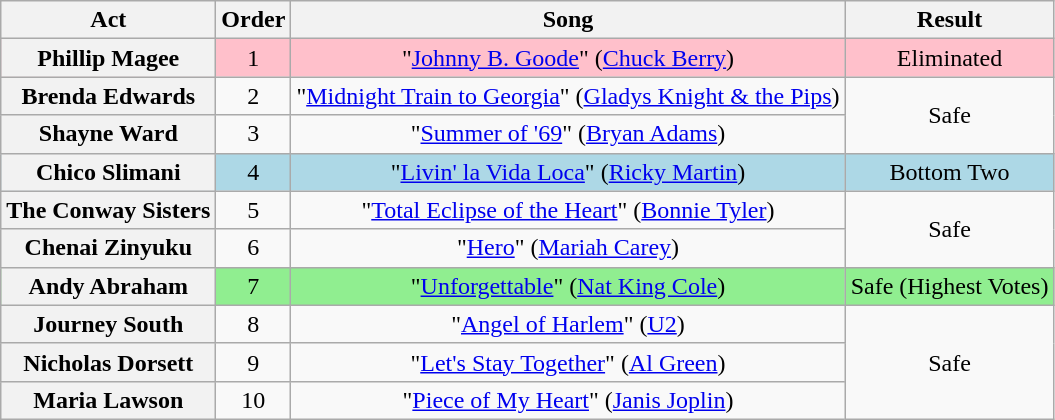<table class="wikitable plainrowheaders" style="text-align:center;">
<tr>
<th>Act</th>
<th>Order</th>
<th>Song</th>
<th>Result</th>
</tr>
<tr style="background: pink">
<th scope="row">Phillip Magee</th>
<td>1</td>
<td>"<a href='#'>Johnny B. Goode</a>" (<a href='#'>Chuck Berry</a>)</td>
<td>Eliminated</td>
</tr>
<tr>
<th scope="row">Brenda Edwards</th>
<td>2</td>
<td>"<a href='#'>Midnight Train to Georgia</a>" (<a href='#'>Gladys Knight & the Pips</a>)</td>
<td rowspan=2>Safe</td>
</tr>
<tr>
<th scope="row">Shayne Ward</th>
<td>3</td>
<td>"<a href='#'>Summer of '69</a>" (<a href='#'>Bryan Adams</a>)</td>
</tr>
<tr style="background: lightblue">
<th scope="row">Chico Slimani</th>
<td>4</td>
<td>"<a href='#'>Livin' la Vida Loca</a>" (<a href='#'>Ricky Martin</a>)</td>
<td>Bottom Two</td>
</tr>
<tr>
<th scope="row">The Conway Sisters</th>
<td>5</td>
<td>"<a href='#'>Total Eclipse of the Heart</a>" (<a href='#'>Bonnie Tyler</a>)</td>
<td rowspan=2>Safe</td>
</tr>
<tr>
<th scope="row">Chenai Zinyuku</th>
<td>6</td>
<td>"<a href='#'>Hero</a>" (<a href='#'>Mariah Carey</a>)</td>
</tr>
<tr style="background:lightgreen;">
<th scope="row">Andy Abraham</th>
<td>7</td>
<td>"<a href='#'>Unforgettable</a>" (<a href='#'>Nat King Cole</a>)</td>
<td>Safe (Highest Votes)</td>
</tr>
<tr>
<th scope="row">Journey South</th>
<td>8</td>
<td>"<a href='#'>Angel of Harlem</a>" (<a href='#'>U2</a>)</td>
<td rowspan=3>Safe</td>
</tr>
<tr>
<th scope="row">Nicholas Dorsett</th>
<td>9</td>
<td>"<a href='#'>Let's Stay Together</a>" (<a href='#'>Al Green</a>)</td>
</tr>
<tr>
<th scope="row">Maria Lawson</th>
<td>10</td>
<td>"<a href='#'>Piece of My Heart</a>" (<a href='#'>Janis Joplin</a>)</td>
</tr>
</table>
